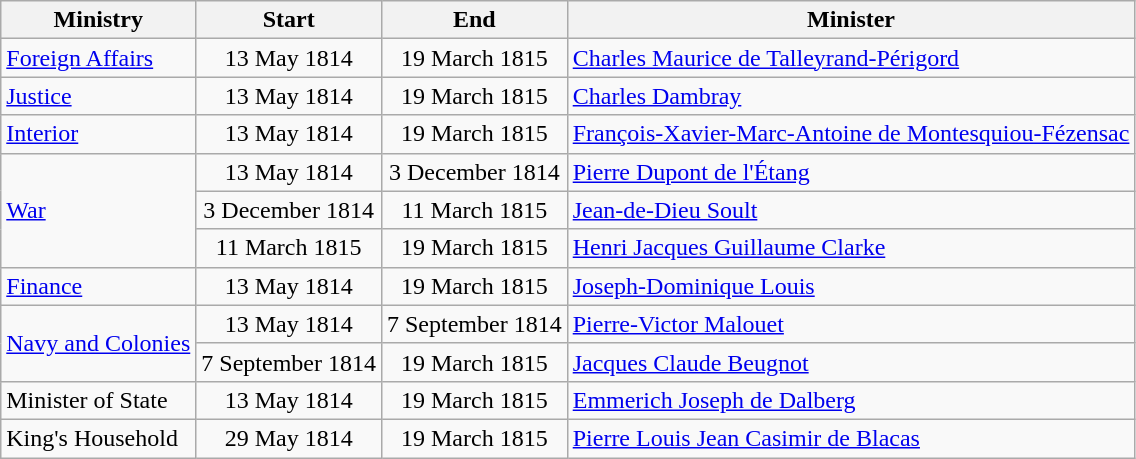<table class="wikitable sortable">
<tr>
<th>Ministry</th>
<th>Start</th>
<th>End</th>
<th>Minister</th>
</tr>
<tr>
<td><a href='#'>Foreign Affairs</a></td>
<td style="text-align:center">13 May 1814</td>
<td style="text-align:center">19 March 1815</td>
<td><a href='#'>Charles Maurice de Talleyrand-Périgord</a></td>
</tr>
<tr>
<td><a href='#'>Justice</a></td>
<td style="text-align:center">13 May 1814</td>
<td style="text-align:center">19 March 1815</td>
<td><a href='#'>Charles Dambray</a></td>
</tr>
<tr>
<td><a href='#'>Interior</a></td>
<td style="text-align:center">13 May 1814</td>
<td style="text-align:center">19 March 1815</td>
<td><a href='#'>François-Xavier-Marc-Antoine de Montesquiou-Fézensac</a></td>
</tr>
<tr>
<td rowspan=3><a href='#'>War</a></td>
<td style="text-align:center">13 May 1814</td>
<td style="text-align:center">3 December 1814</td>
<td><a href='#'>Pierre Dupont de l'Étang</a></td>
</tr>
<tr>
<td style="text-align:center">3 December 1814</td>
<td style="text-align:center">11 March 1815</td>
<td><a href='#'>Jean-de-Dieu Soult</a></td>
</tr>
<tr>
<td style="text-align:center">11 March 1815</td>
<td style="text-align:center">19 March 1815</td>
<td><a href='#'>Henri Jacques Guillaume Clarke</a></td>
</tr>
<tr>
<td><a href='#'>Finance</a></td>
<td style="text-align:center">13 May 1814</td>
<td style="text-align:center">19 March 1815</td>
<td><a href='#'>Joseph-Dominique Louis</a></td>
</tr>
<tr>
<td rowspan=2><a href='#'>Navy and Colonies</a></td>
<td style="text-align:center">13 May 1814</td>
<td style="text-align:center">7 September 1814</td>
<td><a href='#'>Pierre-Victor Malouet</a></td>
</tr>
<tr>
<td style="text-align:center">7 September 1814</td>
<td style="text-align:center">19 March 1815</td>
<td><a href='#'>Jacques Claude Beugnot</a></td>
</tr>
<tr>
<td>Minister of State</td>
<td style="text-align:center">13 May 1814</td>
<td style="text-align:center">19 March 1815</td>
<td><a href='#'>Emmerich Joseph de Dalberg</a></td>
</tr>
<tr>
<td>King's Household</td>
<td style="text-align:center">29 May 1814</td>
<td style="text-align:center">19 March 1815</td>
<td><a href='#'>Pierre Louis Jean Casimir de Blacas</a></td>
</tr>
</table>
